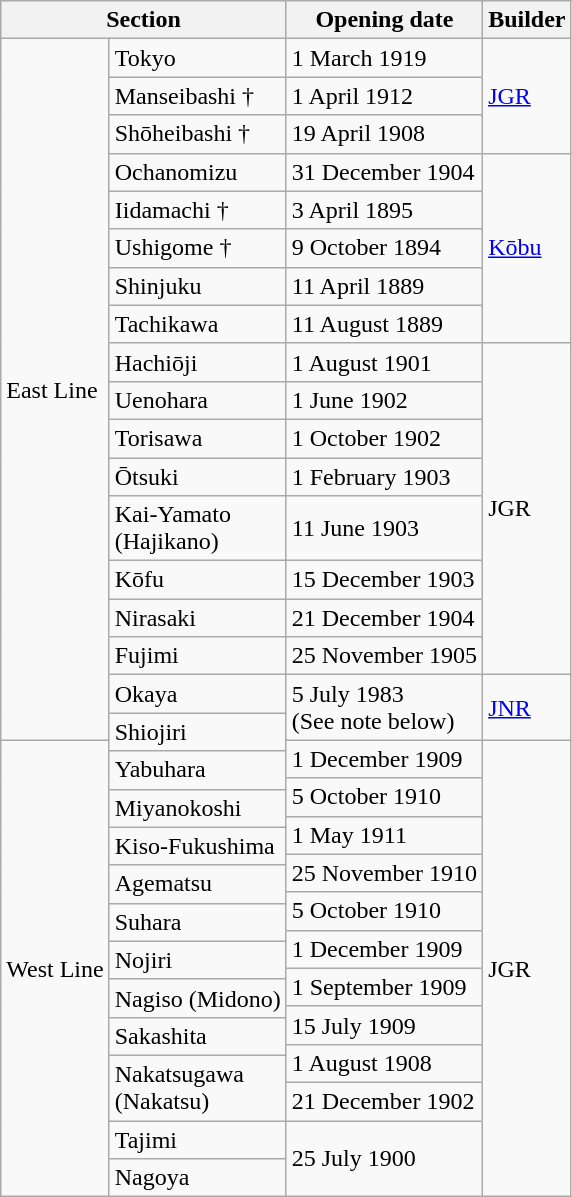<table class=wikitable>
<tr>
<th colspan=2>Section</th>
<th>Opening date</th>
<th>Builder</th>
</tr>
<tr>
<td rowspan=34>East Line</td>
<td>Tokyo</td>
<td rowspan=2>1 March 1919</td>
<td rowspan=6><a href='#'>JGR</a></td>
</tr>
<tr>
<td rowspan=2>Manseibashi †</td>
</tr>
<tr>
<td rowspan=2>1 April 1912</td>
</tr>
<tr>
<td rowspan=2>Shōheibashi †</td>
</tr>
<tr>
<td rowspan=2>19 April 1908</td>
</tr>
<tr>
<td rowspan=2>Ochanomizu</td>
</tr>
<tr>
<td rowspan=2>31 December 1904</td>
<td rowspan=10><a href='#'>Kōbu</a></td>
</tr>
<tr>
<td rowspan=2>Iidamachi †</td>
</tr>
<tr>
<td rowspan=2>3 April 1895</td>
</tr>
<tr>
<td rowspan=2>Ushigome †</td>
</tr>
<tr>
<td rowspan=2>9 October 1894</td>
</tr>
<tr>
<td rowspan=2>Shinjuku</td>
</tr>
<tr>
<td rowspan=2>11 April 1889</td>
</tr>
<tr>
<td rowspan=2>Tachikawa</td>
</tr>
<tr>
<td rowspan=2>11 August 1889</td>
</tr>
<tr>
<td rowspan=2>Hachiōji</td>
</tr>
<tr>
<td rowspan=2>1 August 1901</td>
<td rowspan=16>JGR</td>
</tr>
<tr>
<td rowspan=2>Uenohara</td>
</tr>
<tr>
<td rowspan=2>1 June 1902</td>
</tr>
<tr>
<td rowspan=2>Torisawa</td>
</tr>
<tr>
<td rowspan=2>1 October 1902</td>
</tr>
<tr>
<td rowspan=2>Ōtsuki</td>
</tr>
<tr>
<td rowspan=2>1 February 1903</td>
</tr>
<tr>
<td rowspan=2>Kai-Yamato<br>(Hajikano)</td>
</tr>
<tr>
<td rowspan=2>11 June 1903</td>
</tr>
<tr>
<td rowspan=2>Kōfu</td>
</tr>
<tr>
<td rowspan=2>15 December 1903</td>
</tr>
<tr>
<td rowspan=2>Nirasaki</td>
</tr>
<tr>
<td rowspan=2>21 December 1904</td>
</tr>
<tr>
<td rowspan=2>Fujimi</td>
</tr>
<tr>
<td rowspan=2>25 November 1905</td>
</tr>
<tr>
<td rowspan=2>Okaya</td>
</tr>
<tr>
<td rowspan=2>5 July 1983<br>(See note below)</td>
<td rowspan=2><a href='#'>JNR</a></td>
</tr>
<tr>
<td rowspan=2>Shiojiri</td>
</tr>
<tr>
<td rowspan=22>West Line</td>
<td rowspan=2>1 December 1909</td>
<td rowspan=22>JGR</td>
</tr>
<tr>
<td rowspan=2>Yabuhara</td>
</tr>
<tr>
<td rowspan=2>5 October 1910</td>
</tr>
<tr>
<td rowspan=2>Miyanokoshi</td>
</tr>
<tr>
<td rowspan=2>1 May 1911</td>
</tr>
<tr>
<td rowspan=2>Kiso-Fukushima</td>
</tr>
<tr>
<td rowspan=2>25 November 1910</td>
</tr>
<tr>
<td rowspan=2>Agematsu</td>
</tr>
<tr>
<td rowspan=2>5 October 1910</td>
</tr>
<tr>
<td rowspan=2>Suhara</td>
</tr>
<tr>
<td rowspan=2>1 December 1909</td>
</tr>
<tr>
<td rowspan=2>Nojiri</td>
</tr>
<tr>
<td rowspan=2>1 September 1909</td>
</tr>
<tr>
<td rowspan=2>Nagiso (Midono)</td>
</tr>
<tr>
<td rowspan=2>15 July 1909</td>
</tr>
<tr>
<td rowspan=2>Sakashita</td>
</tr>
<tr>
<td rowspan=2>1 August 1908</td>
</tr>
<tr>
<td rowspan=2>Nakatsugawa<br>(Nakatsu)</td>
</tr>
<tr>
<td rowspan=2>21 December 1902</td>
</tr>
<tr>
<td rowspan=2>Tajimi</td>
</tr>
<tr>
<td rowspan=2>25 July 1900</td>
</tr>
<tr>
<td>Nagoya</td>
</tr>
</table>
